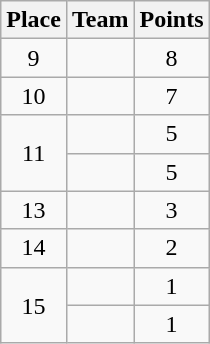<table class="wikitable" style="text-align:center; padding-bottom:0;">
<tr>
<th>Place</th>
<th style="text-align:left;">Team</th>
<th>Points</th>
</tr>
<tr>
<td>9</td>
<td align=left></td>
<td>8</td>
</tr>
<tr>
<td>10</td>
<td align=left></td>
<td>7</td>
</tr>
<tr>
<td rowspan=2>11</td>
<td align=left></td>
<td>5</td>
</tr>
<tr>
<td align=left></td>
<td>5</td>
</tr>
<tr>
<td>13</td>
<td align=left></td>
<td>3</td>
</tr>
<tr>
<td>14</td>
<td align=left></td>
<td>2</td>
</tr>
<tr>
<td rowspan=2>15</td>
<td align=left></td>
<td>1</td>
</tr>
<tr>
<td align=left></td>
<td>1</td>
</tr>
</table>
